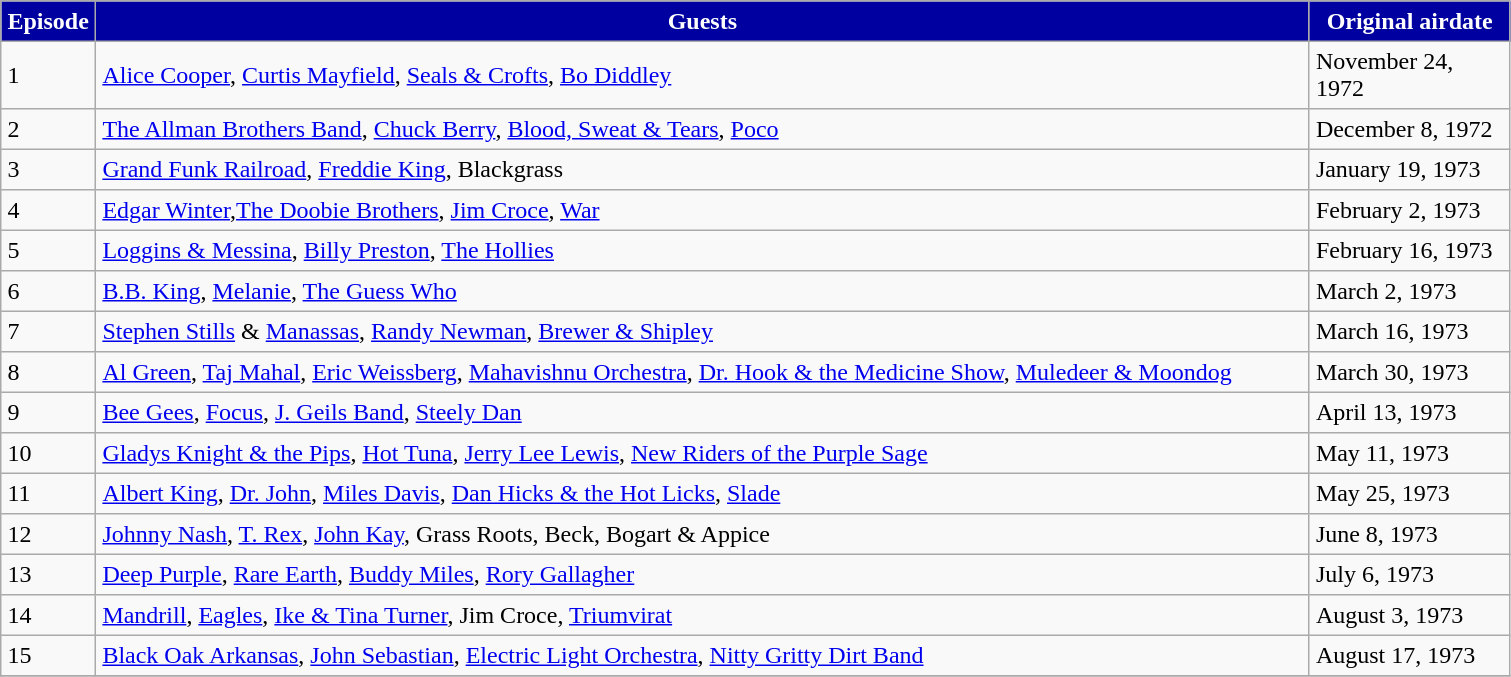<table class="toccolours" border="2" cellpadding="4" cellspacing="0" style="margin: 1em 1em 1em 0; background: #f9f9f9; border: 1px #aaa solid; border-collapse: collapse">
<tr style="vertical-align: top; text-align: center; background-color:#0000A0; color:white">
<th><strong>Episode</strong></th>
<th style="width:800px;"><strong>Guests</strong></th>
<th style="width:125px;"><strong>Original airdate</strong></th>
</tr>
<tr>
<td>1</td>
<td><a href='#'>Alice Cooper</a>, <a href='#'>Curtis Mayfield</a>, <a href='#'>Seals & Crofts</a>, <a href='#'>Bo Diddley</a></td>
<td>November 24, 1972</td>
</tr>
<tr>
<td>2</td>
<td><a href='#'>The Allman Brothers Band</a>, <a href='#'>Chuck Berry</a>, <a href='#'>Blood, Sweat & Tears</a>, <a href='#'>Poco</a></td>
<td>December 8, 1972</td>
</tr>
<tr>
<td>3</td>
<td><a href='#'>Grand Funk Railroad</a>, <a href='#'>Freddie King</a>, Blackgrass</td>
<td>January 19, 1973</td>
</tr>
<tr>
<td>4</td>
<td><a href='#'>Edgar Winter</a>,<a href='#'>The Doobie Brothers</a>, <a href='#'>Jim Croce</a>, <a href='#'>War</a></td>
<td>February 2, 1973</td>
</tr>
<tr>
<td>5</td>
<td><a href='#'>Loggins & Messina</a>, <a href='#'>Billy Preston</a>, <a href='#'>The Hollies</a></td>
<td>February 16, 1973</td>
</tr>
<tr>
<td>6</td>
<td><a href='#'>B.B. King</a>, <a href='#'>Melanie</a>, <a href='#'>The Guess Who</a></td>
<td>March 2, 1973</td>
</tr>
<tr>
<td>7</td>
<td><a href='#'>Stephen Stills</a> & <a href='#'>Manassas</a>, <a href='#'>Randy Newman</a>, <a href='#'>Brewer & Shipley</a></td>
<td>March 16, 1973</td>
</tr>
<tr>
<td>8</td>
<td><a href='#'>Al Green</a>, <a href='#'>Taj Mahal</a>, <a href='#'>Eric Weissberg</a>, <a href='#'>Mahavishnu Orchestra</a>, <a href='#'>Dr. Hook & the Medicine Show</a>, <a href='#'>Muledeer & Moondog</a></td>
<td>March 30, 1973</td>
</tr>
<tr>
<td>9</td>
<td><a href='#'>Bee Gees</a>, <a href='#'>Focus</a>, <a href='#'>J. Geils Band</a>, <a href='#'>Steely Dan</a></td>
<td>April 13, 1973</td>
</tr>
<tr>
<td>10</td>
<td><a href='#'>Gladys Knight & the Pips</a>, <a href='#'>Hot Tuna</a>, <a href='#'>Jerry Lee Lewis</a>, <a href='#'>New Riders of the Purple Sage</a></td>
<td>May 11, 1973</td>
</tr>
<tr>
<td>11</td>
<td><a href='#'>Albert King</a>, <a href='#'>Dr. John</a>, <a href='#'>Miles Davis</a>, <a href='#'>Dan Hicks & the Hot Licks</a>, <a href='#'>Slade</a></td>
<td>May 25, 1973</td>
</tr>
<tr>
<td>12</td>
<td><a href='#'>Johnny Nash</a>, <a href='#'>T. Rex</a>, <a href='#'>John Kay</a>, Grass Roots, Beck, Bogart & Appice</td>
<td>June 8, 1973</td>
</tr>
<tr>
<td>13</td>
<td><a href='#'>Deep Purple</a>, <a href='#'>Rare Earth</a>, <a href='#'>Buddy Miles</a>, <a href='#'>Rory Gallagher</a></td>
<td>July 6, 1973</td>
</tr>
<tr>
<td>14</td>
<td><a href='#'>Mandrill</a>, <a href='#'>Eagles</a>, <a href='#'>Ike & Tina Turner</a>, Jim Croce, <a href='#'>Triumvirat</a></td>
<td>August 3, 1973</td>
</tr>
<tr>
<td>15</td>
<td><a href='#'>Black Oak Arkansas</a>, <a href='#'>John Sebastian</a>, <a href='#'>Electric Light Orchestra</a>, <a href='#'>Nitty Gritty Dirt Band</a></td>
<td>August 17, 1973</td>
</tr>
<tr>
</tr>
</table>
